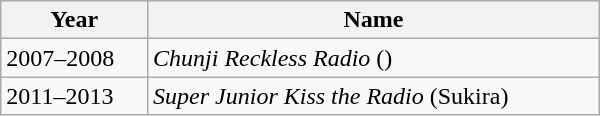<table class="wikitable" style="width: 400px;">
<tr>
<th>Year</th>
<th>Name</th>
</tr>
<tr>
<td>2007–2008</td>
<td><em>Chunji Reckless Radio</em> ()</td>
</tr>
<tr>
<td>2011–2013</td>
<td><em>Super Junior Kiss the Radio</em> (Sukira)</td>
</tr>
</table>
